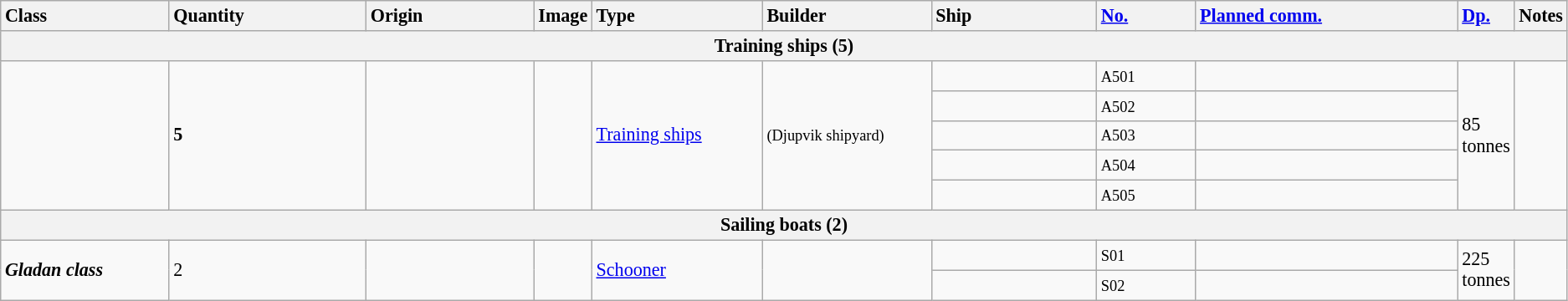<table class="wikitable" style="font-size: 92%;">
<tr>
<th style="text-align: left; width:12%;">Class</th>
<th style="text-align: left; width:14%;">Quantity</th>
<th style="text-align: left; width:12%;">Origin</th>
<th style="text-align: left">Image</th>
<th style="text-align: left; width:12%;">Type</th>
<th style="text-align: left; width:12%;">Builder</th>
<th style="text-align: left; width:12%;">Ship</th>
<th style="text-align: left; width:7%;"><a href='#'>No.</a></th>
<th style="text-align: left; width:20%;"><a href='#'>Planned comm.</a></th>
<th style="text-align: left; width:12%;"><a href='#'>Dp.</a></th>
<th style="text-align: left; width:12%;">Notes</th>
</tr>
<tr>
<th colspan="11">Training ships (5)</th>
</tr>
<tr>
<td rowspan="5"><strong></strong></td>
<td rowspan="5"><strong>5</strong></td>
<td rowspan="5"></td>
<td rowspan="5"><br></td>
<td rowspan="5"><a href='#'>Training ships</a></td>
<td rowspan="5"><small></small><small>(Djupvik shipyard)</small></td>
<td><small></small></td>
<td><small>A501</small></td>
<td><small></small></td>
<td rowspan="5">85 tonnes</td>
<td rowspan="5"></td>
</tr>
<tr>
<td><small></small></td>
<td><small>A502</small></td>
<td><small></small></td>
</tr>
<tr>
<td><small></small></td>
<td><small>A503</small></td>
<td><small></small></td>
</tr>
<tr>
<td><small></small></td>
<td><small>A504</small></td>
<td><small></small></td>
</tr>
<tr>
<td><small></small></td>
<td><small>A505</small></td>
<td><small></small></td>
</tr>
<tr>
<th colspan="11">Sailing boats (2)</th>
</tr>
<tr>
<td rowspan="2"><strong><em>Gladan<em> class<strong></td>
<td rowspan="2"></strong>2<strong></td>
<td rowspan="2"></td>
<td rowspan="2"><br></td>
<td rowspan="2"><a href='#'>Schooner</a></td>
<td rowspan="2"><small></small></td>
<td><small></small></td>
<td><small>S01</small></td>
<td><small></small></td>
<td rowspan="2">225 tonnes</td>
<td rowspan="2"></td>
</tr>
<tr>
<td><small></small></td>
<td><small>S02</small></td>
<td><small></small></td>
</tr>
</table>
